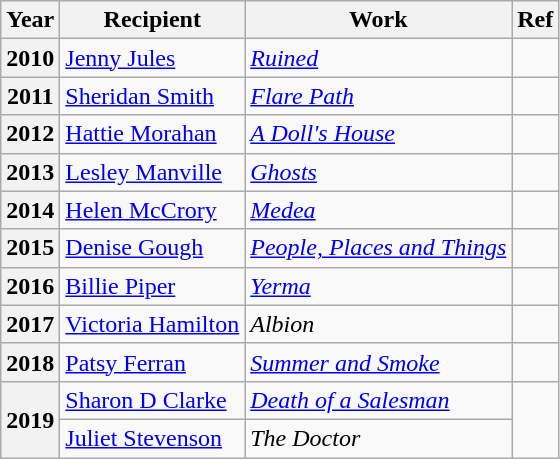<table class="wikitable">
<tr>
<th>Year</th>
<th>Recipient</th>
<th>Work</th>
<th>Ref</th>
</tr>
<tr>
<th>2010</th>
<td><a href='#'>Jenny Jules</a></td>
<td><em><a href='#'>Ruined</a></em></td>
<td></td>
</tr>
<tr>
<th>2011</th>
<td><a href='#'>Sheridan Smith</a></td>
<td><em><a href='#'>Flare Path</a></em></td>
<td></td>
</tr>
<tr>
<th>2012</th>
<td><a href='#'>Hattie Morahan</a></td>
<td><em><a href='#'>A Doll's House</a></em></td>
<td></td>
</tr>
<tr>
<th>2013</th>
<td><a href='#'>Lesley Manville</a></td>
<td><em><a href='#'>Ghosts</a></em></td>
<td></td>
</tr>
<tr>
<th>2014</th>
<td><a href='#'>Helen McCrory</a></td>
<td><em><a href='#'>Medea</a></em></td>
<td></td>
</tr>
<tr>
<th>2015</th>
<td><a href='#'>Denise Gough</a></td>
<td><em><a href='#'>People, Places and Things</a></em></td>
<td></td>
</tr>
<tr>
<th>2016</th>
<td><a href='#'>Billie Piper</a></td>
<td><em><a href='#'>Yerma</a></em></td>
<td></td>
</tr>
<tr>
<th>2017</th>
<td><a href='#'>Victoria Hamilton</a></td>
<td><em>Albion</em></td>
<td></td>
</tr>
<tr>
<th>2018</th>
<td><a href='#'>Patsy Ferran</a></td>
<td><em><a href='#'>Summer and Smoke</a></em></td>
<td></td>
</tr>
<tr>
<th rowspan="2">2019</th>
<td><a href='#'>Sharon D Clarke</a></td>
<td><em><a href='#'>Death of a Salesman</a></em></td>
<td rowspan="2"></td>
</tr>
<tr>
<td><a href='#'>Juliet Stevenson</a></td>
<td><em>The Doctor</em></td>
</tr>
</table>
